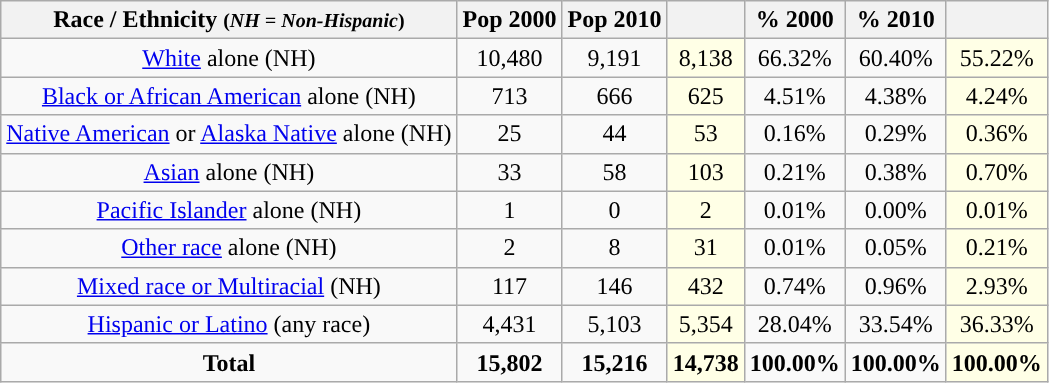<table class="wikitable" style="text-align:center;">
<tr>
<th>Race / Ethnicity <small>(<em>NH = Non-Hispanic</em>)</small></th>
<th>Pop 2000</th>
<th>Pop 2010</th>
<th></th>
<th>% 2000</th>
<th>% 2010</th>
<th></th>
</tr>
<tr>
<td><a href='#'>White</a> alone (NH)</td>
<td>10,480</td>
<td>9,191</td>
<td style='background: #ffffe6;'>8,138</td>
<td>66.32%</td>
<td>60.40%</td>
<td style='background: #ffffe6;'>55.22%</td>
</tr>
<tr>
<td><a href='#'>Black or African American</a> alone (NH)</td>
<td>713</td>
<td>666</td>
<td style='background: #ffffe6;'>625</td>
<td>4.51%</td>
<td>4.38%</td>
<td style='background: #ffffe6;'>4.24%</td>
</tr>
<tr>
<td><a href='#'>Native American</a> or <a href='#'>Alaska Native</a> alone (NH)</td>
<td>25</td>
<td>44</td>
<td style='background: #ffffe6;'>53</td>
<td>0.16%</td>
<td>0.29%</td>
<td style='background: #ffffe6;'>0.36%</td>
</tr>
<tr>
<td><a href='#'>Asian</a> alone (NH)</td>
<td>33</td>
<td>58</td>
<td style='background: #ffffe6;'>103</td>
<td>0.21%</td>
<td>0.38%</td>
<td style='background: #ffffe6;'>0.70%</td>
</tr>
<tr>
<td><a href='#'>Pacific Islander</a> alone (NH)</td>
<td>1</td>
<td>0</td>
<td style='background: #ffffe6;'>2</td>
<td>0.01%</td>
<td>0.00%</td>
<td style='background: #ffffe6;'>0.01%</td>
</tr>
<tr>
<td><a href='#'>Other race</a> alone (NH)</td>
<td>2</td>
<td>8</td>
<td style='background: #ffffe6;'>31</td>
<td>0.01%</td>
<td>0.05%</td>
<td style='background: #ffffe6;'>0.21%</td>
</tr>
<tr>
<td><a href='#'>Mixed race or Multiracial</a> (NH)</td>
<td>117</td>
<td>146</td>
<td style='background: #ffffe6;'>432</td>
<td>0.74%</td>
<td>0.96%</td>
<td style='background: #ffffe6;'>2.93%</td>
</tr>
<tr>
<td><a href='#'>Hispanic or Latino</a> (any race)</td>
<td>4,431</td>
<td>5,103</td>
<td style='background: #ffffe6;'>5,354</td>
<td>28.04%</td>
<td>33.54%</td>
<td style='background: #ffffe6;'>36.33%</td>
</tr>
<tr>
<td><strong>Total</strong></td>
<td><strong>15,802</strong></td>
<td><strong>15,216</strong></td>
<td style='background: #ffffe6;'><strong>14,738</strong></td>
<td><strong>100.00%</strong></td>
<td><strong>100.00%</strong></td>
<td style='background: #ffffe6;'><strong>100.00%</strong></td>
</tr>
</table>
